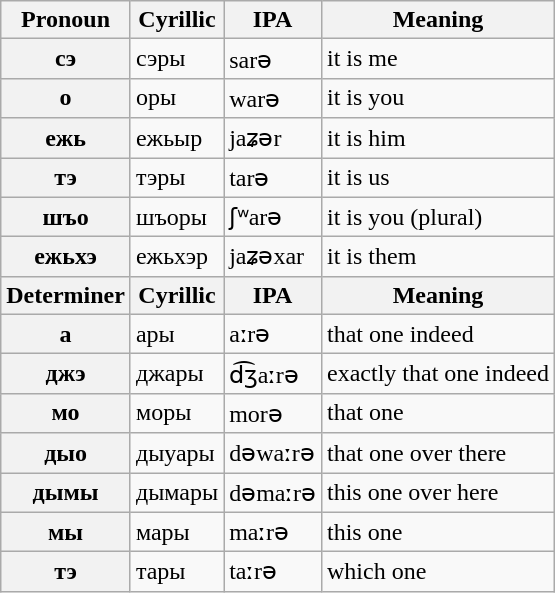<table class="wikitable">
<tr>
<th>Pronoun</th>
<th>Cyrillic</th>
<th>IPA</th>
<th>Meaning</th>
</tr>
<tr>
<th>сэ</th>
<td>сэры</td>
<td>sarə</td>
<td>it is me</td>
</tr>
<tr>
<th>о</th>
<td>оры</td>
<td>warə</td>
<td>it is you</td>
</tr>
<tr>
<th>ежь</th>
<td>ежьыр</td>
<td>jaʑər</td>
<td>it is him</td>
</tr>
<tr>
<th>тэ</th>
<td>тэры</td>
<td>tarə</td>
<td>it is us</td>
</tr>
<tr>
<th>шъо</th>
<td>шъоры</td>
<td>ʃʷarə</td>
<td>it is you (plural)</td>
</tr>
<tr>
<th>ежьхэ</th>
<td>ежьхэр</td>
<td>jaʑəxar</td>
<td>it is them</td>
</tr>
<tr>
<th>Determiner</th>
<th>Cyrillic</th>
<th>IPA</th>
<th>Meaning</th>
</tr>
<tr>
<th>а</th>
<td>ары</td>
<td>aːrə</td>
<td>that one indeed</td>
</tr>
<tr>
<th>джэ</th>
<td>джары</td>
<td>d͡ʒaːrə</td>
<td>exactly that one indeed</td>
</tr>
<tr>
<th>мо</th>
<td>моры</td>
<td>morə</td>
<td>that one</td>
</tr>
<tr>
<th>дыо</th>
<td>дыуары</td>
<td>dəwaːrə</td>
<td>that one over there</td>
</tr>
<tr>
<th>дымы</th>
<td>дымары</td>
<td>dəmaːrə</td>
<td>this one over here</td>
</tr>
<tr>
<th>мы</th>
<td>мары</td>
<td>maːrə</td>
<td>this one</td>
</tr>
<tr>
<th>тэ</th>
<td>тары</td>
<td>taːrə</td>
<td>which one</td>
</tr>
</table>
